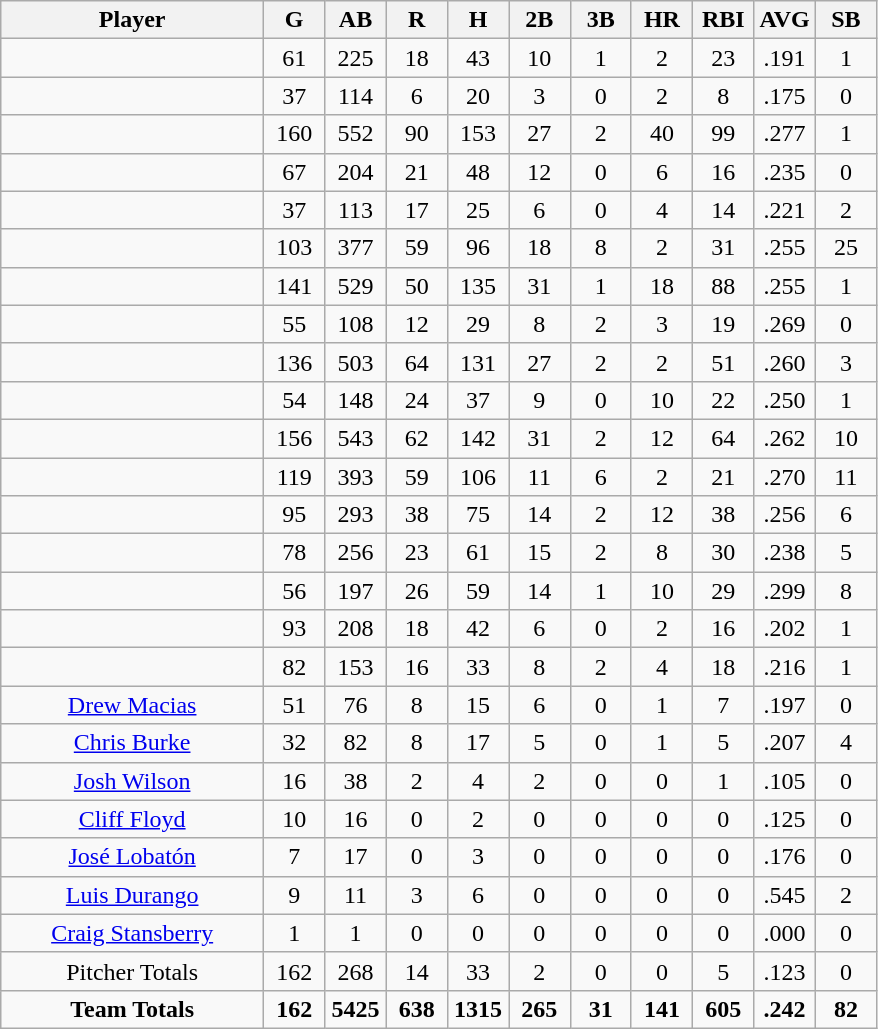<table class="wikitable sortable">
<tr>
<th bgcolor="#DDDDFF" width="30%">Player</th>
<th bgcolor="#DDDDFF" width="7%">G</th>
<th bgcolor="#DDDDFF" width="7%">AB</th>
<th bgcolor="#DDDDFF" width="7%">R</th>
<th bgcolor="#DDDDFF" width="7%">H</th>
<th bgcolor="#DDDDFF" width="7%">2B</th>
<th bgcolor="#DDDDFF" width="7%">3B</th>
<th bgcolor="#DDDDFF" width="7%">HR</th>
<th bgcolor="#DDDDFF" width="7%">RBI</th>
<th bgcolor="#DDDDFF" width="7%">AVG</th>
<th bgcolor="#DDDDFF" width="7%">SB</th>
</tr>
<tr align="center">
<td></td>
<td>61</td>
<td>225</td>
<td>18</td>
<td>43</td>
<td>10</td>
<td>1</td>
<td>2</td>
<td>23</td>
<td>.191</td>
<td>1</td>
</tr>
<tr align="center">
<td></td>
<td>37</td>
<td>114</td>
<td>6</td>
<td>20</td>
<td>3</td>
<td>0</td>
<td>2</td>
<td>8</td>
<td>.175</td>
<td>0</td>
</tr>
<tr align="center">
<td></td>
<td>160</td>
<td>552</td>
<td>90</td>
<td>153</td>
<td>27</td>
<td>2</td>
<td>40</td>
<td>99</td>
<td>.277</td>
<td>1</td>
</tr>
<tr align="center">
<td></td>
<td>67</td>
<td>204</td>
<td>21</td>
<td>48</td>
<td>12</td>
<td>0</td>
<td>6</td>
<td>16</td>
<td>.235</td>
<td>0</td>
</tr>
<tr align="center">
<td></td>
<td>37</td>
<td>113</td>
<td>17</td>
<td>25</td>
<td>6</td>
<td>0</td>
<td>4</td>
<td>14</td>
<td>.221</td>
<td>2</td>
</tr>
<tr align="center">
<td></td>
<td>103</td>
<td>377</td>
<td>59</td>
<td>96</td>
<td>18</td>
<td>8</td>
<td>2</td>
<td>31</td>
<td>.255</td>
<td>25</td>
</tr>
<tr align="center">
<td></td>
<td>141</td>
<td>529</td>
<td>50</td>
<td>135</td>
<td>31</td>
<td>1</td>
<td>18</td>
<td>88</td>
<td>.255</td>
<td>1</td>
</tr>
<tr align="center">
<td></td>
<td>55</td>
<td>108</td>
<td>12</td>
<td>29</td>
<td>8</td>
<td>2</td>
<td>3</td>
<td>19</td>
<td>.269</td>
<td>0</td>
</tr>
<tr align="center">
<td></td>
<td>136</td>
<td>503</td>
<td>64</td>
<td>131</td>
<td>27</td>
<td>2</td>
<td>2</td>
<td>51</td>
<td>.260</td>
<td>3</td>
</tr>
<tr align="center">
<td></td>
<td>54</td>
<td>148</td>
<td>24</td>
<td>37</td>
<td>9</td>
<td>0</td>
<td>10</td>
<td>22</td>
<td>.250</td>
<td>1</td>
</tr>
<tr align="center">
<td></td>
<td>156</td>
<td>543</td>
<td>62</td>
<td>142</td>
<td>31</td>
<td>2</td>
<td>12</td>
<td>64</td>
<td>.262</td>
<td>10</td>
</tr>
<tr align="center">
<td></td>
<td>119</td>
<td>393</td>
<td>59</td>
<td>106</td>
<td>11</td>
<td>6</td>
<td>2</td>
<td>21</td>
<td>.270</td>
<td>11</td>
</tr>
<tr align="center">
<td></td>
<td>95</td>
<td>293</td>
<td>38</td>
<td>75</td>
<td>14</td>
<td>2</td>
<td>12</td>
<td>38</td>
<td>.256</td>
<td>6</td>
</tr>
<tr align="center">
<td></td>
<td>78</td>
<td>256</td>
<td>23</td>
<td>61</td>
<td>15</td>
<td>2</td>
<td>8</td>
<td>30</td>
<td>.238</td>
<td>5</td>
</tr>
<tr align="center">
<td></td>
<td>56</td>
<td>197</td>
<td>26</td>
<td>59</td>
<td>14</td>
<td>1</td>
<td>10</td>
<td>29</td>
<td>.299</td>
<td>8</td>
</tr>
<tr align="center">
<td></td>
<td>93</td>
<td>208</td>
<td>18</td>
<td>42</td>
<td>6</td>
<td>0</td>
<td>2</td>
<td>16</td>
<td>.202</td>
<td>1</td>
</tr>
<tr align="center">
<td></td>
<td>82</td>
<td>153</td>
<td>16</td>
<td>33</td>
<td>8</td>
<td>2</td>
<td>4</td>
<td>18</td>
<td>.216</td>
<td>1</td>
</tr>
<tr align=center>
<td><a href='#'>Drew Macias</a></td>
<td>51</td>
<td>76</td>
<td>8</td>
<td>15</td>
<td>6</td>
<td>0</td>
<td>1</td>
<td>7</td>
<td>.197</td>
<td>0</td>
</tr>
<tr align=center>
<td><a href='#'>Chris Burke</a></td>
<td>32</td>
<td>82</td>
<td>8</td>
<td>17</td>
<td>5</td>
<td>0</td>
<td>1</td>
<td>5</td>
<td>.207</td>
<td>4</td>
</tr>
<tr align=center>
<td><a href='#'>Josh Wilson</a></td>
<td>16</td>
<td>38</td>
<td>2</td>
<td>4</td>
<td>2</td>
<td>0</td>
<td>0</td>
<td>1</td>
<td>.105</td>
<td>0</td>
</tr>
<tr align=center>
<td><a href='#'>Cliff Floyd</a></td>
<td>10</td>
<td>16</td>
<td>0</td>
<td>2</td>
<td>0</td>
<td>0</td>
<td>0</td>
<td>0</td>
<td>.125</td>
<td>0</td>
</tr>
<tr align=center>
<td><a href='#'>José Lobatón</a></td>
<td>7</td>
<td>17</td>
<td>0</td>
<td>3</td>
<td>0</td>
<td>0</td>
<td>0</td>
<td>0</td>
<td>.176</td>
<td>0</td>
</tr>
<tr align=center>
<td><a href='#'>Luis Durango</a></td>
<td>9</td>
<td>11</td>
<td>3</td>
<td>6</td>
<td>0</td>
<td>0</td>
<td>0</td>
<td>0</td>
<td>.545</td>
<td>2</td>
</tr>
<tr align=center>
<td><a href='#'>Craig Stansberry</a></td>
<td>1</td>
<td>1</td>
<td>0</td>
<td>0</td>
<td>0</td>
<td>0</td>
<td>0</td>
<td>0</td>
<td>.000</td>
<td>0</td>
</tr>
<tr align=center>
<td>Pitcher Totals</td>
<td>162</td>
<td>268</td>
<td>14</td>
<td>33</td>
<td>2</td>
<td>0</td>
<td>0</td>
<td>5</td>
<td>.123</td>
<td>0</td>
</tr>
<tr align=center>
<td><strong>Team Totals</strong></td>
<td><strong>162</strong></td>
<td><strong>5425</strong></td>
<td><strong>638</strong></td>
<td><strong>1315</strong></td>
<td><strong>265</strong></td>
<td><strong>31</strong></td>
<td><strong>141</strong></td>
<td><strong>605</strong></td>
<td><strong>.242</strong></td>
<td><strong>82</strong></td>
</tr>
</table>
